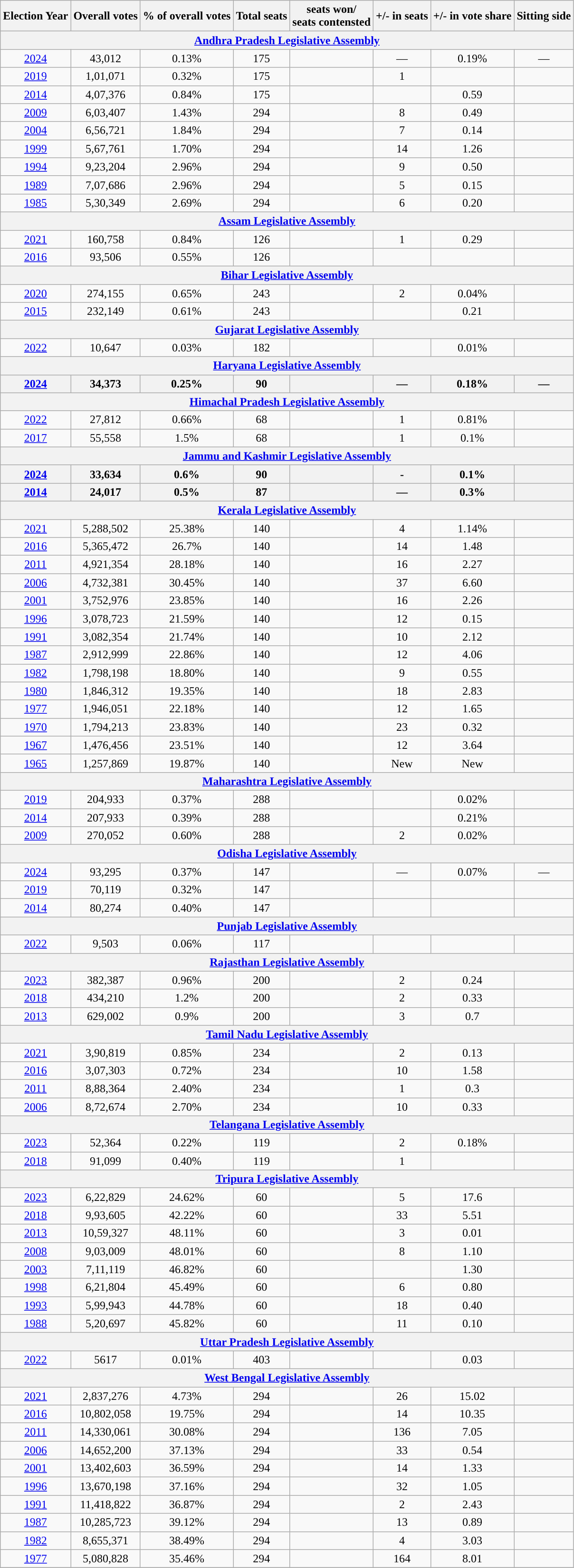<table class="wikitable" style="text-align:center">
<tr>
<th Style="background-color:">Election Year</th>
<th Style="background-color:">Overall votes</th>
<th Style="background-color:">% of overall votes</th>
<th Style="background-color:">Total seats</th>
<th Style="background-color:">seats won/<br>seats contensted</th>
<th Style="background-color:">+/- in seats</th>
<th Style="background-color:">+/- in vote share</th>
<th Style="background-color:">Sitting side</th>
</tr>
<tr>
<th colspan=8><a href='#'>Andhra Pradesh Legislative Assembly</a></th>
</tr>
<tr>
<td><a href='#'>2024</a></td>
<td>43,012</td>
<td>0.13%</td>
<td>175</td>
<td></td>
<td>—</td>
<td>0.19%</td>
<td>—</td>
</tr>
<tr>
<td><a href='#'>2019</a><br></td>
<td>1,01,071</td>
<td>0.32%</td>
<td>175</td>
<td></td>
<td>1</td>
<td></td>
<td></td>
</tr>
<tr>
<td><a href='#'>2014</a><br></td>
<td>4,07,376</td>
<td>0.84%</td>
<td>175</td>
<td></td>
<td></td>
<td>0.59</td>
<td></td>
</tr>
<tr>
<td><a href='#'>2009</a><br></td>
<td>6,03,407</td>
<td>1.43%</td>
<td>294</td>
<td></td>
<td> 8</td>
<td> 0.49</td>
<td></td>
</tr>
<tr>
<td><a href='#'>2004</a><br></td>
<td>6,56,721</td>
<td>1.84%</td>
<td>294</td>
<td></td>
<td> 7</td>
<td> 0.14</td>
<td></td>
</tr>
<tr>
<td><a href='#'>1999</a><br></td>
<td>5,67,761</td>
<td>1.70%</td>
<td>294</td>
<td></td>
<td> 14</td>
<td> 1.26</td>
<td></td>
</tr>
<tr>
<td><a href='#'>1994</a><br></td>
<td>9,23,204</td>
<td>2.96%</td>
<td>294</td>
<td></td>
<td> 9</td>
<td> 0.50</td>
<td></td>
</tr>
<tr>
<td><a href='#'>1989</a><br></td>
<td>7,07,686</td>
<td>2.96%</td>
<td>294</td>
<td></td>
<td> 5</td>
<td> 0.15</td>
<td></td>
</tr>
<tr>
<td><a href='#'>1985</a><br></td>
<td>5,30,349</td>
<td>2.69%</td>
<td>294</td>
<td></td>
<td> 6</td>
<td> 0.20</td>
<td></td>
</tr>
<tr>
<th colspan=8><a href='#'>Assam Legislative Assembly</a></th>
</tr>
<tr>
<td><a href='#'>2021</a><br></td>
<td>160,758</td>
<td>0.84%</td>
<td>126</td>
<td></td>
<td> 1</td>
<td> 0.29</td>
<td></td>
</tr>
<tr>
<td><a href='#'>2016</a><br></td>
<td>93,506</td>
<td>0.55%</td>
<td>126</td>
<td></td>
<td></td>
<td></td>
<td></td>
</tr>
<tr>
<th colspan=8><a href='#'>Bihar Legislative Assembly</a></th>
</tr>
<tr>
<td><a href='#'>2020</a><br></td>
<td>274,155</td>
<td>0.65%</td>
<td>243</td>
<td></td>
<td> 2</td>
<td>0.04%</td>
<td></td>
</tr>
<tr>
<td><a href='#'>2015</a><br></td>
<td>232,149</td>
<td>0.61%</td>
<td>243</td>
<td></td>
<td></td>
<td> 0.21</td>
<td></td>
</tr>
<tr>
<th colspan=8><a href='#'>Gujarat Legislative Assembly</a></th>
</tr>
<tr>
<td><a href='#'>2022</a><br></td>
<td>10,647</td>
<td>0.03%</td>
<td>182</td>
<td></td>
<td></td>
<td> 0.01%</td>
<td></td>
</tr>
<tr>
<th colspan="8"><a href='#'>Haryana Legislative Assembly</a></th>
</tr>
<tr>
<th><a href='#'>2024</a></th>
<th>34,373</th>
<th>0.25%</th>
<th>90</th>
<th></th>
<th>—</th>
<th>0.18%</th>
<th>—</th>
</tr>
<tr>
<th colspan=8><a href='#'>Himachal Pradesh Legislative Assembly</a></th>
</tr>
<tr>
<td><a href='#'>2022</a><br></td>
<td>27,812</td>
<td>0.66%</td>
<td>68</td>
<td></td>
<td> 1</td>
<td> 0.81%</td>
<td></td>
</tr>
<tr>
<td><a href='#'>2017</a><br></td>
<td>55,558</td>
<td>1.5%</td>
<td>68</td>
<td></td>
<td> 1</td>
<td> 0.1%</td>
<td></td>
</tr>
<tr>
<th colspan="8"><a href='#'>Jammu and Kashmir Legislative Assembly</a></th>
</tr>
<tr>
<th><a href='#'>2024</a></th>
<th>33,634</th>
<th>0.6%</th>
<th>90</th>
<th></th>
<th>-</th>
<th>0.1%</th>
<th></th>
</tr>
<tr>
<th><a href='#'>2014</a></th>
<th>24,017</th>
<th>0.5%</th>
<th>87</th>
<th></th>
<th>—</th>
<th>0.3%</th>
<th></th>
</tr>
<tr>
<th colspan=8><a href='#'>Kerala Legislative Assembly</a></th>
</tr>
<tr>
<td><a href='#'>2021</a><br></td>
<td>5,288,502</td>
<td>25.38%</td>
<td>140</td>
<td></td>
<td> 4</td>
<td> 1.14%</td>
<td></td>
</tr>
<tr>
<td><a href='#'>2016</a><br></td>
<td>5,365,472</td>
<td>26.7%</td>
<td>140</td>
<td></td>
<td> 14</td>
<td> 1.48</td>
<td></td>
</tr>
<tr>
<td><a href='#'>2011</a><br></td>
<td>4,921,354</td>
<td>28.18%</td>
<td>140</td>
<td></td>
<td> 16</td>
<td> 2.27</td>
<td></td>
</tr>
<tr>
<td><a href='#'>2006</a><br></td>
<td>4,732,381</td>
<td>30.45%</td>
<td>140</td>
<td></td>
<td> 37</td>
<td> 6.60</td>
<td></td>
</tr>
<tr>
<td><a href='#'>2001</a><br></td>
<td>3,752,976</td>
<td>23.85%</td>
<td>140</td>
<td></td>
<td> 16</td>
<td> 2.26</td>
<td></td>
</tr>
<tr>
<td><a href='#'>1996</a><br></td>
<td>3,078,723</td>
<td>21.59%</td>
<td>140</td>
<td></td>
<td> 12</td>
<td> 0.15</td>
<td></td>
</tr>
<tr>
<td><a href='#'>1991</a><br></td>
<td>3,082,354</td>
<td>21.74%</td>
<td>140</td>
<td></td>
<td> 10</td>
<td> 2.12</td>
<td></td>
</tr>
<tr>
<td><a href='#'>1987</a><br></td>
<td>2,912,999</td>
<td>22.86%</td>
<td>140</td>
<td></td>
<td> 12</td>
<td> 4.06</td>
<td></td>
</tr>
<tr>
<td><a href='#'>1982</a><br></td>
<td>1,798,198</td>
<td>18.80%</td>
<td>140</td>
<td></td>
<td> 9</td>
<td> 0.55</td>
<td></td>
</tr>
<tr>
<td><a href='#'>1980</a><br></td>
<td>1,846,312</td>
<td>19.35%</td>
<td>140</td>
<td></td>
<td> 18</td>
<td> 2.83</td>
<td></td>
</tr>
<tr>
<td><a href='#'>1977</a><br></td>
<td>1,946,051</td>
<td>22.18%</td>
<td>140</td>
<td></td>
<td> 12</td>
<td> 1.65</td>
<td></td>
</tr>
<tr>
<td><a href='#'>1970</a><br></td>
<td>1,794,213</td>
<td>23.83%</td>
<td>140</td>
<td></td>
<td> 23</td>
<td> 0.32</td>
<td></td>
</tr>
<tr>
<td><a href='#'>1967</a><br></td>
<td>1,476,456</td>
<td>23.51%</td>
<td>140</td>
<td></td>
<td> 12</td>
<td> 3.64</td>
<td></td>
</tr>
<tr>
<td><a href='#'>1965</a><br></td>
<td>1,257,869</td>
<td>19.87%</td>
<td>140</td>
<td></td>
<td>New</td>
<td>New</td>
<td></td>
</tr>
<tr>
<th colspan=8><a href='#'>Maharashtra Legislative Assembly</a></th>
</tr>
<tr>
<td><a href='#'>2019</a><br></td>
<td>204,933</td>
<td>0.37%</td>
<td>288</td>
<td></td>
<td></td>
<td> 0.02%</td>
<td></td>
</tr>
<tr>
<td><a href='#'>2014</a><br></td>
<td>207,933</td>
<td>0.39%</td>
<td>288</td>
<td></td>
<td></td>
<td> 0.21%</td>
<td></td>
</tr>
<tr>
<td><a href='#'>2009</a><br></td>
<td>270,052</td>
<td>0.60%</td>
<td>288</td>
<td></td>
<td>2</td>
<td> 0.02%</td>
<td></td>
</tr>
<tr>
<th colspan=8><a href='#'>Odisha Legislative Assembly</a></th>
</tr>
<tr>
<td><a href='#'>2024</a></td>
<td>93,295</td>
<td>0.37%</td>
<td>147</td>
<td></td>
<td>—</td>
<td>0.07%</td>
<td>—</td>
</tr>
<tr>
<td><a href='#'>2019</a><br></td>
<td>70,119</td>
<td>0.32%</td>
<td>147</td>
<td></td>
<td></td>
<td></td>
<td></td>
</tr>
<tr>
<td><a href='#'>2014</a><br></td>
<td>80,274</td>
<td>0.40%</td>
<td>147</td>
<td></td>
<td></td>
<td></td>
<td></td>
</tr>
<tr>
<th colspan=8><a href='#'>Punjab Legislative Assembly</a></th>
</tr>
<tr>
<td><a href='#'>2022</a><br></td>
<td>9,503</td>
<td>0.06%</td>
<td>117</td>
<td></td>
<td></td>
<td></td>
<td></td>
</tr>
<tr>
<th colspan=8><a href='#'>Rajasthan Legislative Assembly</a></th>
</tr>
<tr>
<td><a href='#'>2023</a><br></td>
<td>382,387</td>
<td>0.96%</td>
<td>200</td>
<td></td>
<td> 2</td>
<td> 0.24</td>
<td></td>
</tr>
<tr>
<td><a href='#'>2018</a><br></td>
<td>434,210</td>
<td>1.2%</td>
<td>200</td>
<td></td>
<td> 2</td>
<td> 0.33</td>
<td></td>
</tr>
<tr>
<td><a href='#'>2013</a><br></td>
<td>629,002</td>
<td>0.9%</td>
<td>200</td>
<td></td>
<td> 3</td>
<td> 0.7</td>
<td></td>
</tr>
<tr>
<th colspan=8><a href='#'>Tamil Nadu Legislative Assembly</a></th>
</tr>
<tr>
<td><a href='#'>2021</a><br></td>
<td>3,90,819</td>
<td>0.85%</td>
<td>234</td>
<td></td>
<td> 2</td>
<td> 0.13</td>
<td></td>
</tr>
<tr>
<td><a href='#'>2016</a><br></td>
<td>3,07,303</td>
<td>0.72%</td>
<td>234</td>
<td></td>
<td> 10</td>
<td> 1.58</td>
<td></td>
</tr>
<tr>
<td><a href='#'>2011</a><br></td>
<td>8,88,364</td>
<td>2.40%</td>
<td>234</td>
<td></td>
<td> 1</td>
<td> 0.3</td>
<td></td>
</tr>
<tr>
<td><a href='#'>2006</a><br></td>
<td>8,72,674</td>
<td>2.70%</td>
<td>234</td>
<td></td>
<td> 10</td>
<td> 0.33</td>
<td></td>
</tr>
<tr>
<th colspan=8><a href='#'>Telangana Legislative Assembly</a></th>
</tr>
<tr>
<td><a href='#'>2023</a><br></td>
<td>52,364</td>
<td>0.22%</td>
<td>119</td>
<td></td>
<td> 2</td>
<td> 0.18%</td>
<td></td>
</tr>
<tr>
<td><a href='#'>2018</a><br></td>
<td>91,099</td>
<td>0.40%</td>
<td>119</td>
<td></td>
<td> 1</td>
<td></td>
<td></td>
</tr>
<tr>
<th colspan=8><a href='#'>Tripura Legislative Assembly</a></th>
</tr>
<tr>
<td><a href='#'>2023</a><br></td>
<td>6,22,829</td>
<td>24.62%</td>
<td>60</td>
<td></td>
<td> 5</td>
<td> 17.6</td>
<td></td>
</tr>
<tr>
<td><a href='#'>2018</a><br></td>
<td>9,93,605</td>
<td>42.22%</td>
<td>60</td>
<td></td>
<td> 33</td>
<td> 5.51</td>
<td></td>
</tr>
<tr>
<td><a href='#'>2013</a><br></td>
<td>10,59,327</td>
<td>48.11%</td>
<td>60</td>
<td></td>
<td> 3</td>
<td> 0.01</td>
<td></td>
</tr>
<tr>
<td><a href='#'>2008</a><br></td>
<td>9,03,009</td>
<td>48.01%</td>
<td>60</td>
<td></td>
<td> 8</td>
<td> 1.10</td>
<td></td>
</tr>
<tr>
<td><a href='#'>2003</a><br></td>
<td>7,11,119</td>
<td>46.82%</td>
<td>60</td>
<td></td>
<td></td>
<td> 1.30</td>
<td></td>
</tr>
<tr>
<td><a href='#'>1998</a><br></td>
<td>6,21,804</td>
<td>45.49%</td>
<td>60</td>
<td></td>
<td> 6</td>
<td> 0.80</td>
<td></td>
</tr>
<tr>
<td><a href='#'>1993</a><br></td>
<td>5,99,943</td>
<td>44.78%</td>
<td>60</td>
<td></td>
<td> 18</td>
<td> 0.40</td>
<td></td>
</tr>
<tr>
<td><a href='#'>1988</a><br></td>
<td>5,20,697</td>
<td>45.82%</td>
<td>60</td>
<td></td>
<td> 11</td>
<td> 0.10</td>
<td></td>
</tr>
<tr>
<th colspan=8><a href='#'>Uttar Pradesh Legislative Assembly</a></th>
</tr>
<tr>
<td><a href='#'>2022</a><br></td>
<td>5617</td>
<td>0.01%</td>
<td>403</td>
<td></td>
<td></td>
<td> 0.03</td>
<td></td>
</tr>
<tr>
<th colspan=8><a href='#'>West Bengal Legislative Assembly</a></th>
</tr>
<tr>
<td><a href='#'>2021</a><br></td>
<td>2,837,276</td>
<td>4.73%</td>
<td>294</td>
<td></td>
<td> 26</td>
<td> 15.02</td>
<td></td>
</tr>
<tr>
<td><a href='#'>2016</a><br></td>
<td>10,802,058</td>
<td>19.75%</td>
<td>294</td>
<td></td>
<td> 14</td>
<td> 10.35</td>
<td></td>
</tr>
<tr>
<td><a href='#'>2011</a><br></td>
<td>14,330,061</td>
<td>30.08%</td>
<td>294</td>
<td></td>
<td> 136</td>
<td> 7.05</td>
<td></td>
</tr>
<tr>
<td><a href='#'>2006</a><br></td>
<td>14,652,200</td>
<td>37.13%</td>
<td>294</td>
<td></td>
<td> 33</td>
<td> 0.54</td>
<td></td>
</tr>
<tr>
<td><a href='#'>2001</a><br></td>
<td>13,402,603</td>
<td>36.59%</td>
<td>294</td>
<td></td>
<td> 14</td>
<td> 1.33</td>
<td></td>
</tr>
<tr>
<td><a href='#'>1996</a><br></td>
<td>13,670,198</td>
<td>37.16%</td>
<td>294</td>
<td></td>
<td> 32</td>
<td> 1.05</td>
<td></td>
</tr>
<tr>
<td><a href='#'>1991</a><br></td>
<td>11,418,822</td>
<td>36.87%</td>
<td>294</td>
<td></td>
<td> 2</td>
<td> 2.43</td>
<td></td>
</tr>
<tr>
<td><a href='#'>1987</a><br></td>
<td>10,285,723</td>
<td>39.12%</td>
<td>294</td>
<td></td>
<td> 13</td>
<td> 0.89</td>
<td></td>
</tr>
<tr>
<td><a href='#'>1982</a><br></td>
<td>8,655,371</td>
<td>38.49%</td>
<td>294</td>
<td></td>
<td> 4</td>
<td> 3.03</td>
<td></td>
</tr>
<tr>
<td><a href='#'>1977</a><br></td>
<td>5,080,828</td>
<td>35.46%</td>
<td>294</td>
<td></td>
<td> 164</td>
<td> 8.01</td>
<td></td>
</tr>
<tr>
</tr>
</table>
